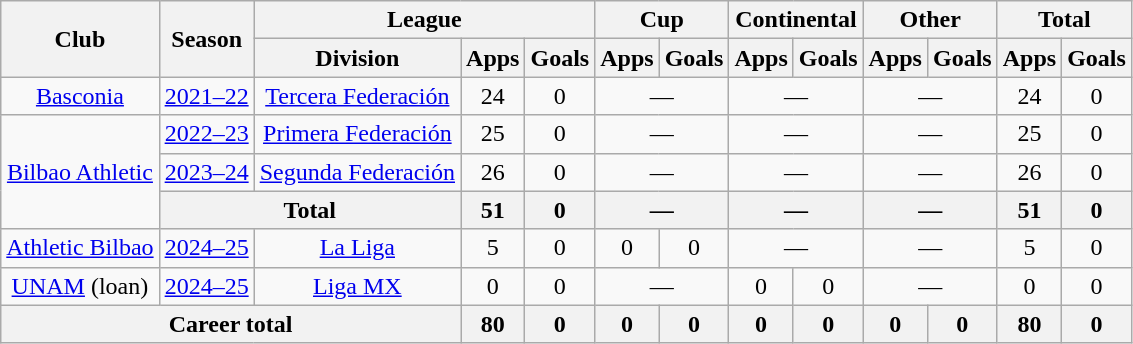<table class="wikitable" style="text-align:center">
<tr>
<th rowspan="2">Club</th>
<th rowspan="2">Season</th>
<th colspan="3">League</th>
<th colspan="2">Cup</th>
<th colspan="2">Continental</th>
<th colspan="2">Other</th>
<th colspan="2">Total</th>
</tr>
<tr>
<th>Division</th>
<th>Apps</th>
<th>Goals</th>
<th>Apps</th>
<th>Goals</th>
<th>Apps</th>
<th>Goals</th>
<th>Apps</th>
<th>Goals</th>
<th>Apps</th>
<th>Goals</th>
</tr>
<tr>
<td><a href='#'>Basconia</a></td>
<td><a href='#'>2021–22</a></td>
<td><a href='#'>Tercera Federación</a></td>
<td>24</td>
<td>0</td>
<td colspan="2">—</td>
<td colspan="2">—</td>
<td colspan="2">—</td>
<td>24</td>
<td>0</td>
</tr>
<tr>
<td rowspan="3"><a href='#'>Bilbao Athletic</a></td>
<td><a href='#'>2022–23</a></td>
<td><a href='#'>Primera Federación</a></td>
<td>25</td>
<td>0</td>
<td colspan="2">—</td>
<td colspan="2">—</td>
<td colspan="2">—</td>
<td>25</td>
<td>0</td>
</tr>
<tr>
<td><a href='#'>2023–24</a></td>
<td><a href='#'>Segunda Federación</a></td>
<td>26</td>
<td>0</td>
<td colspan="2">—</td>
<td colspan="2">—</td>
<td colspan="2">—</td>
<td>26</td>
<td>0</td>
</tr>
<tr>
<th colspan="2">Total</th>
<th>51</th>
<th>0</th>
<th colspan="2">—</th>
<th colspan="2">—</th>
<th colspan="2">—</th>
<th>51</th>
<th>0</th>
</tr>
<tr>
<td><a href='#'>Athletic Bilbao</a></td>
<td><a href='#'>2024–25</a></td>
<td><a href='#'>La Liga</a></td>
<td>5</td>
<td>0</td>
<td>0</td>
<td>0</td>
<td colspan="2">—</td>
<td colspan="2">—</td>
<td>5</td>
<td>0</td>
</tr>
<tr>
<td><a href='#'>UNAM</a> (loan)</td>
<td><a href='#'>2024–25</a></td>
<td><a href='#'>Liga MX</a></td>
<td>0</td>
<td>0</td>
<td colspan="2">—</td>
<td>0</td>
<td>0</td>
<td colspan="2">—</td>
<td>0</td>
<td>0</td>
</tr>
<tr>
<th colspan="3">Career total</th>
<th>80</th>
<th>0</th>
<th>0</th>
<th>0</th>
<th>0</th>
<th>0</th>
<th>0</th>
<th>0</th>
<th>80</th>
<th>0</th>
</tr>
</table>
